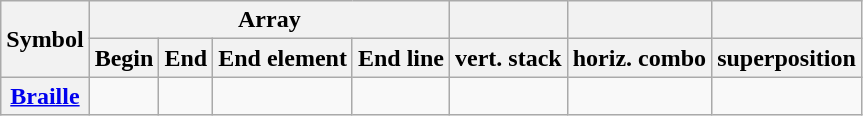<table class="wikitable" style="text-align:center">
<tr>
<th rowspan=2>Symbol</th>
<th colspan=4>Array</th>
<th></th>
<th></th>
<th></th>
</tr>
<tr>
<th>Begin</th>
<th>End</th>
<th>End element</th>
<th>End line</th>
<th>vert. stack</th>
<th>horiz. combo</th>
<th>superposition</th>
</tr>
<tr>
<th><a href='#'>Braille</a></th>
<td></td>
<td></td>
<td></td>
<td></td>
<td></td>
<td></td>
<td></td>
</tr>
</table>
